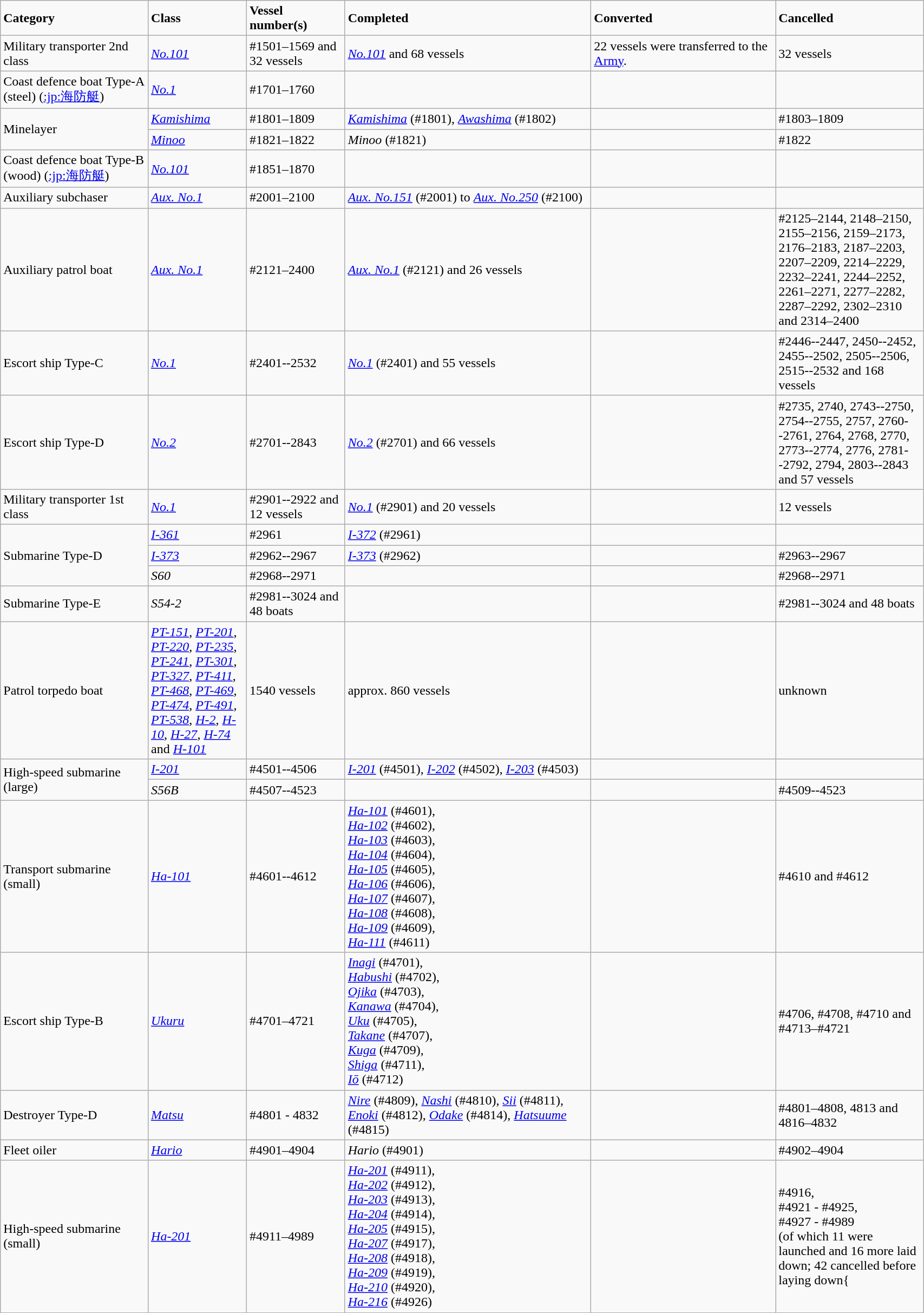<table class="wikitable" width="90%">
<tr>
<td width="12%"><strong>Category</strong></td>
<td width="8%"><strong>Class</strong></td>
<td width="8%"><strong>Vessel number(s)</strong></td>
<td width="20%"><strong>Completed</strong></td>
<td width="15%"><strong>Converted</strong></td>
<td width="12%"><strong>Cancelled</strong></td>
</tr>
<tr>
<td>Military transporter 2nd class</td>
<td><em><a href='#'>No.101</a></em></td>
<td>#1501–1569 and 32 vessels</td>
<td><em><a href='#'>No.101</a></em> and 68 vessels</td>
<td>22 vessels were transferred to the <a href='#'>Army</a>.</td>
<td>32 vessels</td>
</tr>
<tr>
<td>Coast defence boat Type-A (steel) (<a href='#'>:jp:海防艇</a>)</td>
<td><em><a href='#'>No.1</a></em></td>
<td>#1701–1760</td>
<td></td>
<td></td>
<td></td>
</tr>
<tr>
<td rowspan="2">Minelayer</td>
<td><em><a href='#'>Kamishima</a></em></td>
<td>#1801–1809</td>
<td><em><a href='#'>Kamishima</a></em> (#1801), <em><a href='#'>Awashima</a></em> (#1802)</td>
<td></td>
<td>#1803–1809</td>
</tr>
<tr>
<td><em><a href='#'>Minoo</a></em></td>
<td>#1821–1822</td>
<td><em>Minoo</em> (#1821)</td>
<td></td>
<td>#1822</td>
</tr>
<tr>
<td>Coast defence boat Type-B (wood) (<a href='#'>:jp:海防艇</a>)</td>
<td><em><a href='#'>No.101</a></em></td>
<td>#1851–1870</td>
<td></td>
<td></td>
<td></td>
</tr>
<tr>
<td>Auxiliary subchaser</td>
<td><em><a href='#'>Aux. No.1</a></em></td>
<td>#2001–2100</td>
<td><em><a href='#'>Aux. No.151</a></em> (#2001) to <em><a href='#'>Aux. No.250</a></em> (#2100)</td>
<td></td>
<td></td>
</tr>
<tr>
<td>Auxiliary patrol boat</td>
<td><em><a href='#'>Aux. No.1</a></em></td>
<td>#2121–2400</td>
<td><em><a href='#'>Aux. No.1</a></em> (#2121) and 26 vessels</td>
<td></td>
<td>#2125–2144, 2148–2150, 2155–2156, 2159–2173, 2176–2183, 2187–2203, 2207–2209, 2214–2229, 2232–2241, 2244–2252, 2261–2271, 2277–2282, 2287–2292, 2302–2310 and 2314–2400</td>
</tr>
<tr>
<td>Escort ship Type-C</td>
<td><em><a href='#'>No.1</a></em></td>
<td>#2401--2532</td>
<td><em><a href='#'>No.1</a></em> (#2401) and 55 vessels</td>
<td></td>
<td>#2446--2447, 2450--2452, 2455--2502, 2505--2506, 2515--2532 and 168 vessels</td>
</tr>
<tr>
<td>Escort ship Type-D</td>
<td><em><a href='#'>No.2</a></em></td>
<td>#2701--2843</td>
<td><em><a href='#'>No.2</a></em> (#2701) and 66 vessels</td>
<td></td>
<td>#2735, 2740, 2743--2750, 2754--2755, 2757, 2760--2761, 2764, 2768, 2770, 2773--2774, 2776, 2781--2792, 2794, 2803--2843 and 57 vessels</td>
</tr>
<tr>
<td>Military transporter 1st class</td>
<td><em><a href='#'>No.1</a></em></td>
<td>#2901--2922 and 12 vessels</td>
<td><em><a href='#'>No.1</a></em> (#2901) and 20 vessels</td>
<td></td>
<td>12 vessels</td>
</tr>
<tr>
<td rowspan="3">Submarine Type-D</td>
<td><em><a href='#'>I-361</a></em></td>
<td>#2961</td>
<td><em><a href='#'>I-372</a></em> (#2961)</td>
<td></td>
<td></td>
</tr>
<tr>
<td><em><a href='#'>I-373</a></em></td>
<td>#2962--2967</td>
<td><em><a href='#'>I-373</a></em> (#2962)</td>
<td></td>
<td>#2963--2967</td>
</tr>
<tr>
<td><em>S60</em></td>
<td>#2968--2971</td>
<td></td>
<td></td>
<td>#2968--2971</td>
</tr>
<tr>
<td>Submarine Type-E</td>
<td><em>S54-2</em></td>
<td>#2981--3024 and 48 boats</td>
<td></td>
<td></td>
<td>#2981--3024 and 48 boats</td>
</tr>
<tr>
<td>Patrol torpedo boat</td>
<td><em><a href='#'>PT-151</a></em>, <em><a href='#'>PT-201</a></em>, <em><a href='#'>PT-220</a></em>, <em><a href='#'>PT-235</a></em>, <em><a href='#'>PT-241</a></em>, <em><a href='#'>PT-301</a></em>, <em><a href='#'>PT-327</a></em>, <em><a href='#'>PT-411</a></em>, <em><a href='#'>PT-468</a></em>, <em><a href='#'>PT-469</a></em>, <em><a href='#'>PT-474</a></em>, <em><a href='#'>PT-491</a></em>, <em><a href='#'>PT-538</a></em>, <em><a href='#'>H-2</a></em>, <em><a href='#'>H-10</a></em>, <em><a href='#'>H-27</a></em>, <em><a href='#'>H-74</a></em> and <em><a href='#'>H-101</a></em></td>
<td>1540 vessels</td>
<td>approx. 860 vessels</td>
<td></td>
<td>unknown</td>
</tr>
<tr>
<td rowspan="2">High-speed submarine (large)</td>
<td><em><a href='#'>I-201</a></em></td>
<td>#4501--4506</td>
<td><em><a href='#'>I-201</a></em> (#4501), <em><a href='#'>I-202</a></em> (#4502), <em><a href='#'>I-203</a></em> (#4503)</td>
<td></td>
<td></td>
</tr>
<tr>
<td><em>S56B</em></td>
<td>#4507--4523</td>
<td></td>
<td></td>
<td>#4509--4523</td>
</tr>
<tr>
<td>Transport submarine (small)</td>
<td><em><a href='#'>Ha-101</a></em></td>
<td>#4601--4612</td>
<td><em><a href='#'>Ha-101</a></em> (#4601),<br><em><a href='#'>Ha-102</a></em> (#4602),<br><em><a href='#'>Ha-103</a></em> (#4603),<br><em><a href='#'>Ha-104</a></em> (#4604),<br><em><a href='#'>Ha-105</a></em> (#4605),<br><em><a href='#'>Ha-106</a></em> (#4606),<br><em><a href='#'>Ha-107</a></em> (#4607),<br><em><a href='#'>Ha-108</a></em> (#4608),<br><em><a href='#'>Ha-109</a></em> (#4609),<br> <em><a href='#'>Ha-111</a></em> (#4611)</td>
<td></td>
<td>#4610 and #4612</td>
</tr>
<tr>
<td>Escort ship Type-B</td>
<td><em><a href='#'>Ukuru</a></em></td>
<td>#4701–4721</td>
<td><em><a href='#'>Inagi</a></em> (#4701),<br><em><a href='#'>Habushi</a></em> (#4702),<br><em><a href='#'>Ojika</a></em> (#4703),<br><em><a href='#'>Kanawa</a></em> (#4704),<br><em><a href='#'>Uku</a></em> (#4705),<br><em><a href='#'>Takane</a></em> (#4707),<br><em><a href='#'>Kuga</a></em> (#4709),<br><em><a href='#'>Shiga</a></em> (#4711),<br><em><a href='#'>Iō</a></em> (#4712)</td>
<td></td>
<td>#4706, #4708, #4710 and #4713–#4721</td>
</tr>
<tr>
<td>Destroyer Type-D</td>
<td><em><a href='#'>Matsu</a></em></td>
<td>#4801 - 4832</td>
<td><em><a href='#'>Nire</a></em> (#4809), <em><a href='#'>Nashi</a></em> (#4810), <em><a href='#'>Sii</a></em> (#4811), <em><a href='#'>Enoki</a></em> (#4812), <em><a href='#'>Odake</a></em> (#4814), <em><a href='#'>Hatsuume</a></em> (#4815)</td>
<td></td>
<td>#4801–4808, 4813 and 4816–4832</td>
</tr>
<tr>
<td>Fleet oiler</td>
<td><em><a href='#'>Hario</a></em></td>
<td>#4901–4904</td>
<td><em>Hario</em> (#4901)</td>
<td></td>
<td>#4902–4904</td>
</tr>
<tr>
<td>High-speed submarine (small)</td>
<td><em><a href='#'>Ha-201</a></em></td>
<td>#4911–4989</td>
<td><em><a href='#'>Ha-201</a></em> (#4911),<br><em><a href='#'>Ha-202</a></em> (#4912),<br><em><a href='#'>Ha-203</a></em> (#4913),<br><em><a href='#'>Ha-204</a></em> (#4914),<br><em><a href='#'>Ha-205</a></em> (#4915),<br><em><a href='#'>Ha-207</a></em> (#4917),<br><em><a href='#'>Ha-208</a></em> (#4918),<br><em><a href='#'>Ha-209</a></em> (#4919),<br><em><a href='#'>Ha-210</a></em> (#4920),<br><em><a href='#'>Ha-216</a></em> (#4926)</td>
<td></td>
<td>#4916,<br>#4921 - #4925,<br>#4927 - #4989<br>(of which 11 were launched and 16 more laid down; 42 cancelled before laying down{</td>
</tr>
<tr>
</tr>
</table>
